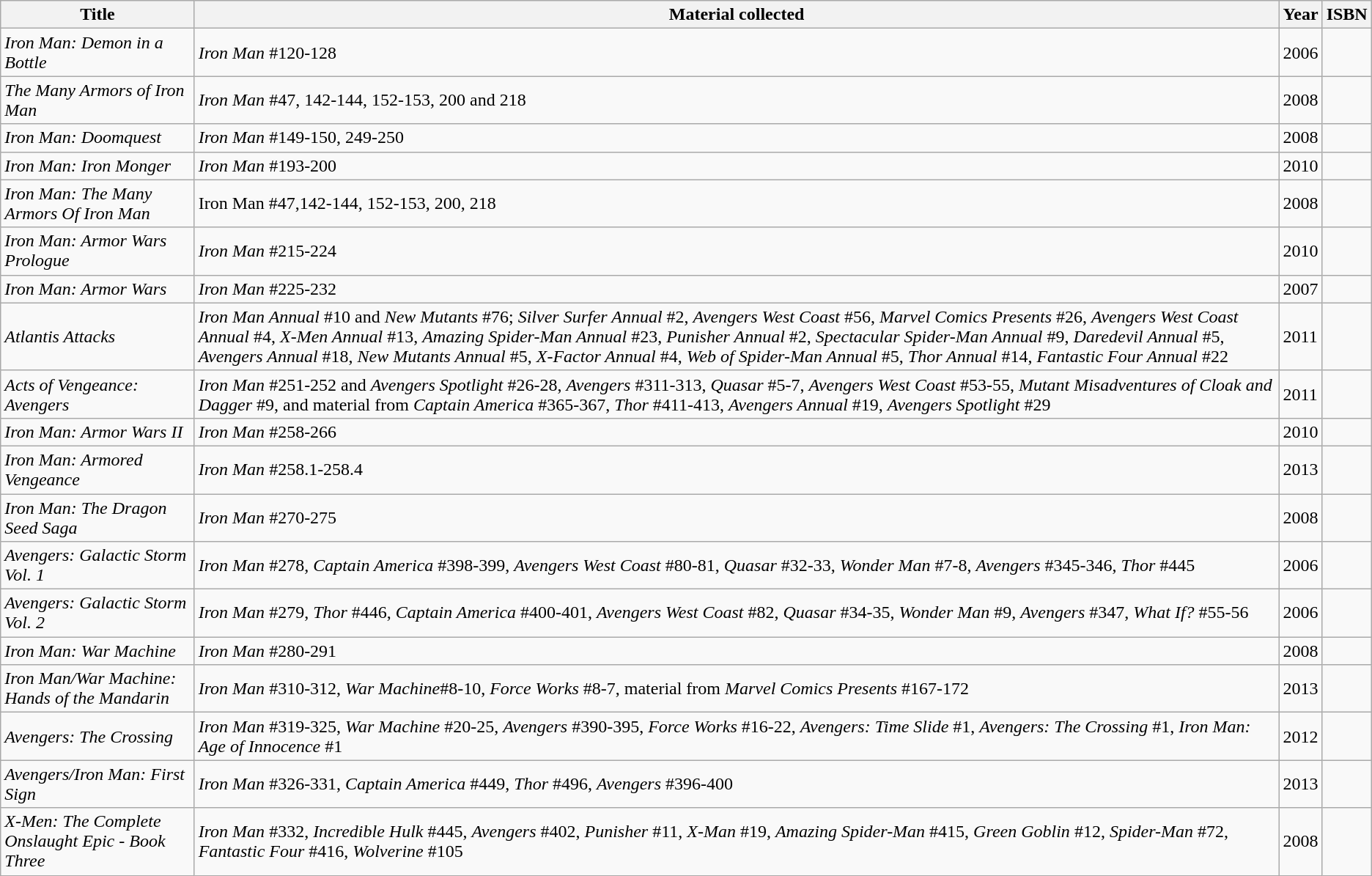<table class="wikitable sortable">
<tr>
<th>Title</th>
<th>Material collected</th>
<th>Year</th>
<th>ISBN</th>
</tr>
<tr>
<td><em>Iron Man: Demon in a Bottle</em></td>
<td><em>Iron Man</em> #120-128</td>
<td>2006</td>
<td></td>
</tr>
<tr>
<td><em>The Many Armors of Iron Man</em></td>
<td><em>Iron Man</em> #47, 142-144, 152-153, 200 and 218</td>
<td>2008</td>
<td></td>
</tr>
<tr>
<td><em>Iron Man: Doomquest</em></td>
<td><em>Iron Man</em> #149-150, 249-250</td>
<td>2008</td>
<td></td>
</tr>
<tr>
<td><em>Iron Man: Iron Monger</em></td>
<td><em>Iron Man</em> #193-200</td>
<td>2010</td>
<td></td>
</tr>
<tr>
<td><em>Iron Man: The Many Armors Of Iron Man</em></td>
<td>Iron Man #47,142-144, 152-153, 200, 218</td>
<td>2008</td>
<td></td>
</tr>
<tr>
<td><em>Iron Man: Armor Wars Prologue</em></td>
<td><em>Iron Man</em> #215-224</td>
<td>2010</td>
<td></td>
</tr>
<tr>
<td><em>Iron Man: Armor Wars</em></td>
<td><em>Iron Man</em> #225-232</td>
<td>2007</td>
<td></td>
</tr>
<tr>
<td><em>Atlantis Attacks</em></td>
<td><em>Iron Man Annual</em> #10 and <em>New Mutants</em> #76; <em>Silver Surfer Annual</em> #2, <em>Avengers West Coast</em> #56, <em>Marvel Comics Presents</em> #26, <em>Avengers West Coast Annual</em> #4, <em>X-Men Annual</em> #13, <em>Amazing Spider-Man Annual</em> #23, <em>Punisher Annual</em> #2, <em>Spectacular Spider-Man Annual</em> #9, <em>Daredevil Annual</em> #5, <em>Avengers Annual</em> #18, <em>New Mutants Annual</em> #5, <em>X-Factor Annual</em> #4, <em>Web of Spider-Man Annual</em> #5, <em>Thor Annual</em> #14, <em>Fantastic Four Annual</em> #22</td>
<td>2011</td>
<td></td>
</tr>
<tr>
<td><em>Acts of Vengeance: Avengers</em></td>
<td><em>Iron Man</em> #251-252 and <em>Avengers Spotlight</em> #26-28, <em>Avengers</em>  #311-313, <em>Quasar</em> #5-7, <em>Avengers West Coast</em> #53-55, <em>Mutant Misadventures of Cloak and Dagger</em> #9, and material from <em>Captain America</em> #365-367, <em>Thor</em> #411-413, <em>Avengers Annual</em> #19, <em>Avengers Spotlight</em> #29</td>
<td>2011</td>
<td></td>
</tr>
<tr>
<td><em>Iron Man: Armor Wars II</em></td>
<td><em>Iron Man</em> #258-266</td>
<td>2010</td>
<td></td>
</tr>
<tr>
<td><em>Iron Man: Armored Vengeance</em></td>
<td><em>Iron Man</em> #258.1-258.4</td>
<td>2013</td>
<td></td>
</tr>
<tr>
<td><em>Iron Man: The Dragon Seed Saga</em></td>
<td><em>Iron Man</em> #270-275</td>
<td>2008</td>
<td></td>
</tr>
<tr>
<td><em>Avengers: Galactic Storm Vol. 1</em></td>
<td><em>Iron Man</em> #278, <em>Captain America</em> #398-399, <em>Avengers West Coast</em> #80-81, <em>Quasar</em> #32-33, <em>Wonder Man</em> #7-8, <em>Avengers</em> #345-346, <em>Thor</em> #445</td>
<td>2006</td>
<td></td>
</tr>
<tr>
<td><em>Avengers: Galactic Storm Vol. 2</em></td>
<td><em>Iron Man</em> #279, <em>Thor</em> #446, <em>Captain America</em> #400-401, <em>Avengers West Coast</em> #82, <em>Quasar</em> #34-35, <em>Wonder Man</em> #9, <em>Avengers</em> #347, <em>What If?</em> #55-56</td>
<td>2006</td>
<td></td>
</tr>
<tr>
<td><em>Iron Man: War Machine</em></td>
<td><em>Iron Man</em> #280-291</td>
<td>2008</td>
<td></td>
</tr>
<tr>
<td><em>Iron Man/War Machine: Hands of the Mandarin</em></td>
<td><em>Iron Man</em> #310-312, <em>War Machine</em>#8-10, <em>Force Works</em> #8-7, material from <em>Marvel Comics Presents</em> #167-172</td>
<td>2013</td>
<td></td>
</tr>
<tr>
<td><em>Avengers: The Crossing</em></td>
<td><em>Iron Man</em> #319-325, <em>War Machine</em> #20-25, <em>Avengers</em> #390-395, <em>Force Works</em> #16-22, <em>Avengers: Time Slide</em> #1, <em>Avengers: The Crossing</em> #1, <em>Iron Man: Age of Innocence</em> #1</td>
<td>2012</td>
<td></td>
</tr>
<tr>
<td><em>Avengers/Iron Man: First Sign</em></td>
<td><em>Iron Man</em> #326-331, <em>Captain America</em> #449, <em>Thor</em> #496, <em>Avengers</em> #396-400</td>
<td>2013</td>
<td></td>
</tr>
<tr>
<td><em>X-Men: The Complete Onslaught Epic - Book Three</em></td>
<td><em>Iron Man</em> #332, <em>Incredible Hulk</em> #445, <em>Avengers</em> #402, <em>Punisher</em> #11, <em>X-Man</em> #19, <em>Amazing Spider-Man</em> #415, <em>Green Goblin</em> #12, <em>Spider-Man</em> #72, <em>Fantastic Four</em> #416, <em>Wolverine</em> #105</td>
<td>2008</td>
<td></td>
</tr>
</table>
